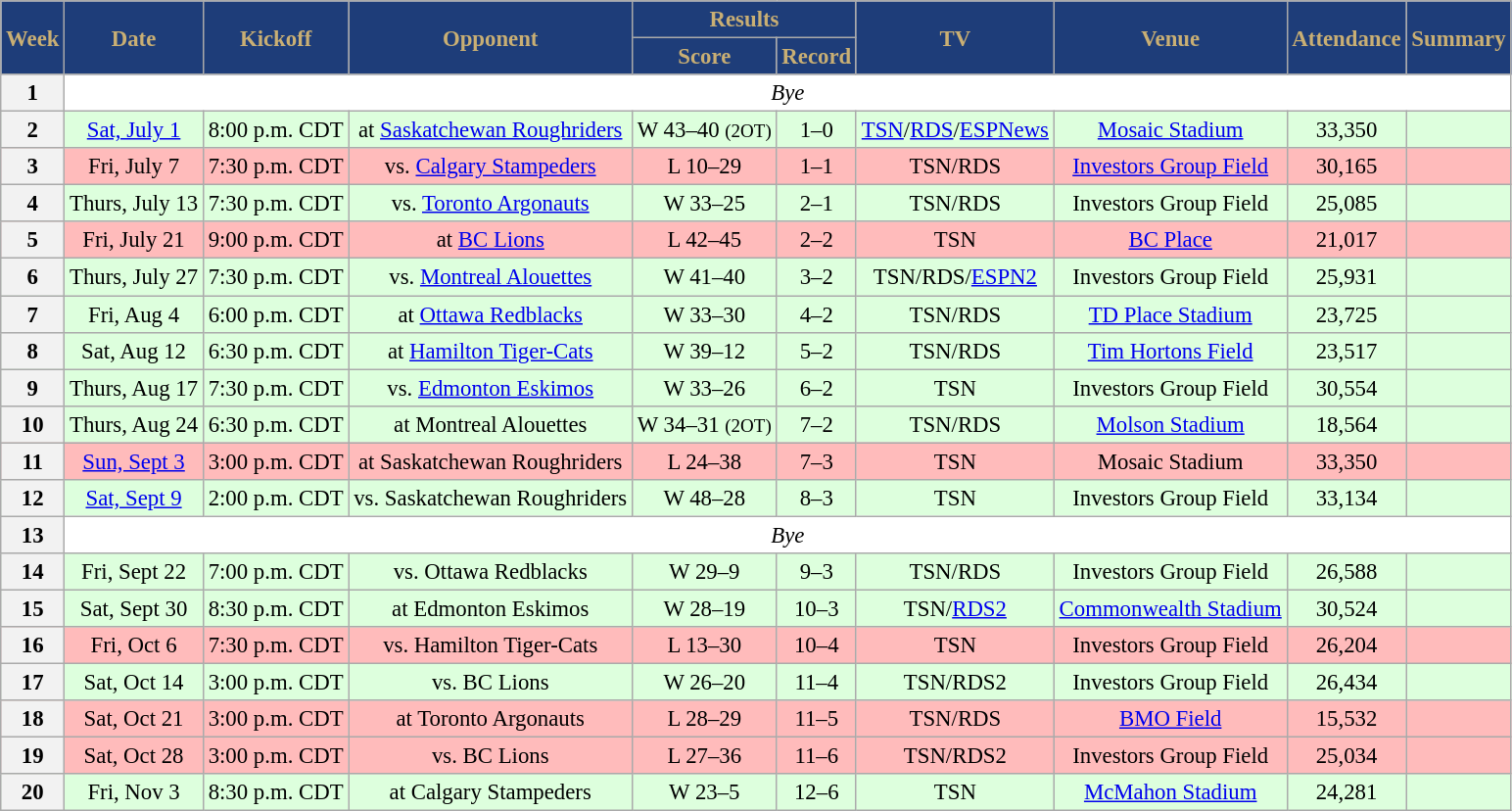<table class="wikitable" style="font-size: 95%;">
<tr>
<th style="background:#1E3D79;color:#C9AF74;" rowspan=2>Week</th>
<th style="background:#1E3D79;color:#C9AF74;" rowspan=2>Date</th>
<th style="background:#1E3D79;color:#C9AF74;" rowspan=2>Kickoff</th>
<th style="background:#1E3D79;color:#C9AF74;" rowspan=2>Opponent</th>
<th style="background:#1E3D79;color:#C9AF74;" colspan=2>Results</th>
<th style="background:#1E3D79;color:#C9AF74;" rowspan=2>TV</th>
<th style="background:#1E3D79;color:#C9AF74;" rowspan=2>Venue</th>
<th style="background:#1E3D79;color:#C9AF74;" rowspan=2>Attendance</th>
<th style="background:#1E3D79;color:#C9AF74;" rowspan=2>Summary</th>
</tr>
<tr>
<th style="background:#1E3D79;color:#C9AF74;">Score</th>
<th style="background:#1E3D79;color:#C9AF74;">Record</th>
</tr>
<tr align="center" bgcolor="ffffff">
<th align="center"><strong>1</strong></th>
<td colspan=9 align="center" valign="middle"><em>Bye</em></td>
</tr>
<tr align="canter" bgcolor="ddffdd">
<th align="center"><strong>2</strong></th>
<td align="center"><a href='#'>Sat, July 1</a></td>
<td align="center">8:00 p.m. CDT</td>
<td align="center">at <a href='#'>Saskatchewan Roughriders</a></td>
<td align="center">W 43–40 <small>(2OT)</small></td>
<td align="center">1–0</td>
<td align="center"><a href='#'>TSN</a>/<a href='#'>RDS</a>/<a href='#'>ESPNews</a></td>
<td align="center"><a href='#'>Mosaic Stadium</a></td>
<td align="center">33,350</td>
<td align="center"></td>
</tr>
<tr align="center" bgcolor="ffbbbb">
<th align="center"><strong>3</strong></th>
<td align="center">Fri, July 7</td>
<td align="center">7:30 p.m. CDT</td>
<td align="center">vs. <a href='#'>Calgary Stampeders</a></td>
<td align="center">L 10–29</td>
<td align="center">1–1</td>
<td align="center">TSN/RDS</td>
<td align="center"><a href='#'>Investors Group Field</a></td>
<td align="center">30,165</td>
<td align="center"></td>
</tr>
<tr align="center" bgcolor="ddffdd">
<th align="center"><strong>4</strong></th>
<td align="center">Thurs, July 13</td>
<td align="center">7:30 p.m. CDT</td>
<td align="center">vs. <a href='#'>Toronto Argonauts</a></td>
<td align="center">W 33–25</td>
<td align="center">2–1</td>
<td align="center">TSN/RDS</td>
<td align="center">Investors Group Field</td>
<td align="center">25,085</td>
<td align="center"></td>
</tr>
<tr align="center" bgcolor="ffbbbb">
<th align="center"><strong>5</strong></th>
<td align="center">Fri, July 21</td>
<td align="center">9:00 p.m. CDT</td>
<td align="center">at <a href='#'>BC Lions</a></td>
<td align="center">L 42–45</td>
<td align="center">2–2</td>
<td align="center">TSN</td>
<td align="center"><a href='#'>BC Place</a></td>
<td align="center">21,017</td>
<td align="center"></td>
</tr>
<tr align="center" bgcolor="ddffdd">
<th align="center"><strong>6</strong></th>
<td align="center">Thurs, July 27</td>
<td align="center">7:30 p.m. CDT</td>
<td align="center">vs. <a href='#'>Montreal Alouettes</a></td>
<td align="center">W 41–40</td>
<td align="center">3–2</td>
<td align="center">TSN/RDS/<a href='#'>ESPN2</a></td>
<td align="center">Investors Group Field</td>
<td align="center">25,931</td>
<td align="center"></td>
</tr>
<tr align="center" bgcolor="ddffdd">
<th align="center"><strong>7</strong></th>
<td align="center">Fri, Aug 4</td>
<td align="center">6:00 p.m. CDT</td>
<td align="center">at <a href='#'>Ottawa Redblacks</a></td>
<td align="center">W 33–30</td>
<td align="center">4–2</td>
<td align="center">TSN/RDS</td>
<td align="center"><a href='#'>TD Place Stadium</a></td>
<td align="center">23,725</td>
<td align="center"></td>
</tr>
<tr align="center" bgcolor="ddffdd">
<th align="center"><strong>8</strong></th>
<td align="center">Sat, Aug 12</td>
<td align="center">6:30 p.m. CDT</td>
<td align="center">at <a href='#'>Hamilton Tiger-Cats</a></td>
<td align="center">W 39–12</td>
<td align="center">5–2</td>
<td align="center">TSN/RDS</td>
<td align="center"><a href='#'>Tim Hortons Field</a></td>
<td align="center">23,517</td>
<td align="center"></td>
</tr>
<tr align="center" bgcolor="ddffdd">
<th align="center"><strong>9</strong></th>
<td align="center">Thurs, Aug 17</td>
<td align="center">7:30 p.m. CDT</td>
<td align="center">vs. <a href='#'>Edmonton Eskimos</a></td>
<td align="center">W 33–26</td>
<td align="center">6–2</td>
<td align="center">TSN</td>
<td align="center">Investors Group Field</td>
<td align="center">30,554</td>
<td align="center"></td>
</tr>
<tr align="center" bgcolor="ddffdd">
<th align="center"><strong>10</strong></th>
<td align="center">Thurs, Aug 24</td>
<td align="center">6:30 p.m. CDT</td>
<td align="center">at Montreal Alouettes</td>
<td align="center">W 34–31 <small>(2OT)</small></td>
<td align="center">7–2</td>
<td align="center">TSN/RDS</td>
<td align="center"><a href='#'>Molson Stadium</a></td>
<td align="center">18,564</td>
<td align="center"></td>
</tr>
<tr align="center" bgcolor="ffbbbb">
<th align="center"><strong>11</strong></th>
<td align="center"><a href='#'>Sun, Sept 3</a></td>
<td align="center">3:00 p.m. CDT</td>
<td align="center">at Saskatchewan Roughriders</td>
<td align="center">L 24–38</td>
<td align="center">7–3</td>
<td align="center">TSN</td>
<td align="center">Mosaic Stadium</td>
<td align="center">33,350</td>
<td align="center"></td>
</tr>
<tr align="center" bgcolor="ddffdd">
<th align="center"><strong>12</strong></th>
<td align="center"><a href='#'>Sat, Sept 9</a></td>
<td align="center">2:00 p.m. CDT</td>
<td align="center">vs. Saskatchewan Roughriders</td>
<td align="center">W 48–28</td>
<td align="center">8–3</td>
<td align="center">TSN</td>
<td align="center">Investors Group Field</td>
<td align="center">33,134</td>
<td align="center"></td>
</tr>
<tr align="center" bgcolor="ffffff">
<th align="center"><strong>13</strong></th>
<td colspan=9 align="center" valign="middle"><em>Bye</em></td>
</tr>
<tr align="center" bgcolor="ddffdd">
<th align="center"><strong>14</strong></th>
<td align="center">Fri, Sept 22</td>
<td align="center">7:00 p.m. CDT</td>
<td align="center">vs. Ottawa Redblacks</td>
<td align="center">W 29–9</td>
<td align="center">9–3</td>
<td align="center">TSN/RDS</td>
<td align="center">Investors Group Field</td>
<td align="center">26,588</td>
<td align="center"></td>
</tr>
<tr align="center" bgcolor="ddffdd">
<th align="center"><strong>15</strong></th>
<td align="center">Sat, Sept 30</td>
<td align="center">8:30 p.m. CDT</td>
<td align="center">at Edmonton Eskimos</td>
<td align="center">W 28–19</td>
<td align="center">10–3</td>
<td align="center">TSN/<a href='#'>RDS2</a></td>
<td align="center"><a href='#'>Commonwealth Stadium</a></td>
<td align="center">30,524</td>
<td align="center"></td>
</tr>
<tr align="center" bgcolor="ffbbbb">
<th align="center"><strong>16</strong></th>
<td align="center">Fri, Oct 6</td>
<td align="center">7:30 p.m. CDT</td>
<td align="center">vs. Hamilton Tiger-Cats</td>
<td align="center">L 13–30</td>
<td align="center">10–4</td>
<td align="center">TSN</td>
<td align="center">Investors Group Field</td>
<td align="center">26,204</td>
<td align="center"></td>
</tr>
<tr align="center" bgcolor="ddffdd">
<th align="center"><strong>17</strong></th>
<td align="center">Sat, Oct 14</td>
<td align="center">3:00 p.m. CDT</td>
<td align="center">vs. BC Lions</td>
<td align="center">W 26–20</td>
<td align="center">11–4</td>
<td align="center">TSN/RDS2</td>
<td align="center">Investors Group Field</td>
<td align="center">26,434</td>
<td align="center"></td>
</tr>
<tr align="center" bgcolor="ffbbbb">
<th align="center"><strong>18</strong></th>
<td align="center">Sat, Oct 21</td>
<td align="center">3:00 p.m. CDT</td>
<td align="center">at Toronto Argonauts</td>
<td align="center">L 28–29</td>
<td align="center">11–5</td>
<td align="center">TSN/RDS</td>
<td align="center"><a href='#'>BMO Field</a></td>
<td align="center">15,532</td>
<td align="center"></td>
</tr>
<tr align="center" bgcolor="ffbbbb">
<th align="center"><strong>19</strong></th>
<td align="center">Sat, Oct 28</td>
<td align="center">3:00 p.m. CDT</td>
<td align="center">vs. BC Lions</td>
<td align="center">L 27–36</td>
<td align="center">11–6</td>
<td align="center">TSN/RDS2</td>
<td align="center">Investors Group Field</td>
<td align="center">25,034</td>
<td align="center"></td>
</tr>
<tr align="center" bgcolor="ddffdd">
<th align="center"><strong>20</strong></th>
<td align="center">Fri, Nov 3</td>
<td align="center">8:30 p.m. CDT</td>
<td align="center">at Calgary Stampeders</td>
<td align="center">W 23–5</td>
<td align="center">12–6</td>
<td align="center">TSN</td>
<td align="center"><a href='#'>McMahon Stadium</a></td>
<td align="center">24,281</td>
<td align="center"></td>
</tr>
</table>
